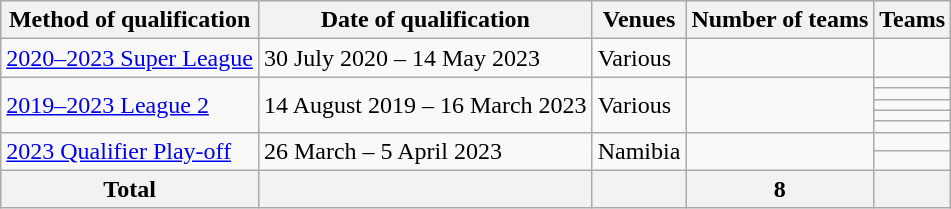<table class="wikitable">
<tr>
<th scope=col>Method of qualification</th>
<th>Date of qualification</th>
<th>Venues</th>
<th>Number of teams</th>
<th>Teams</th>
</tr>
<tr>
<td><a href='#'>2020–2023 Super League</a></td>
<td>30 July 2020 – 14 May 2023</td>
<td>Various</td>
<td></td>
<td></td>
</tr>
<tr>
<td rowspan=5><a href='#'>2019–2023 League 2</a></td>
<td rowspan=5>14 August 2019 – 16 March 2023</td>
<td rowspan=5>Various</td>
<td rowspan=5></td>
<td></td>
</tr>
<tr>
<td></td>
</tr>
<tr>
<td></td>
</tr>
<tr>
<td></td>
</tr>
<tr>
<td></td>
</tr>
<tr>
<td rowspan=2><a href='#'>2023 Qualifier Play-off</a></td>
<td rowspan=2>26 March – 5 April 2023</td>
<td rowspan=2>Namibia</td>
<td rowspan=2></td>
<td></td>
</tr>
<tr>
<td></td>
</tr>
<tr>
<th>Total</th>
<th></th>
<th></th>
<th>8</th>
<th></th>
</tr>
</table>
